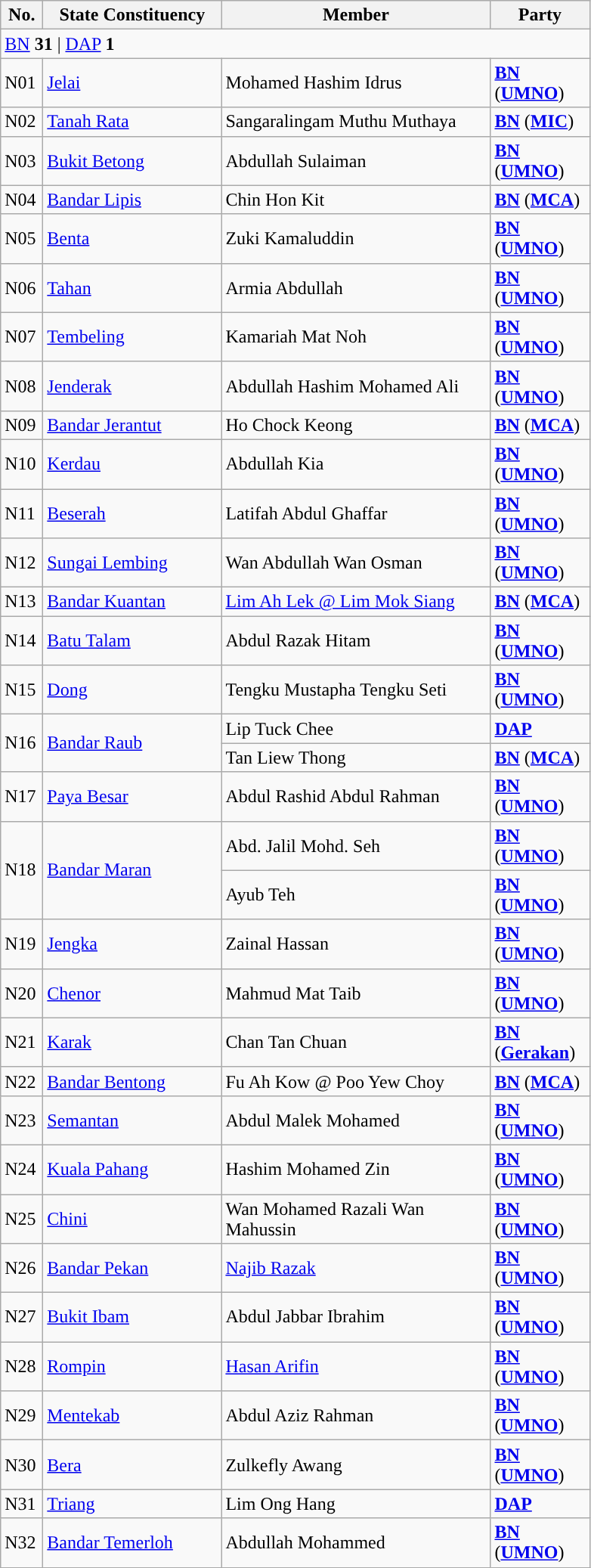<table class="wikitable sortable">
<tr>
<th style="width:30px;">No.</th>
<th style="width:150px;">State Constituency</th>
<th style="width:230px;">Member</th>
<th style="width:80px;">Party</th>
</tr>
<tr>
<td colspan="4"><a href='#'>BN</a> <strong>31</strong> | <a href='#'>DAP</a> <strong>1</strong></td>
</tr>
<tr>
<td>N01</td>
<td><a href='#'>Jelai</a></td>
<td>Mohamed Hashim Idrus</td>
<td><strong><a href='#'>BN</a></strong> (<strong><a href='#'>UMNO</a></strong>)</td>
</tr>
<tr>
<td>N02</td>
<td><a href='#'>Tanah Rata</a></td>
<td>Sangaralingam Muthu Muthaya</td>
<td><strong><a href='#'>BN</a></strong> (<strong><a href='#'>MIC</a></strong>)</td>
</tr>
<tr>
<td>N03</td>
<td><a href='#'>Bukit Betong</a></td>
<td>Abdullah Sulaiman</td>
<td><strong><a href='#'>BN</a></strong> (<strong><a href='#'>UMNO</a></strong>)</td>
</tr>
<tr>
<td>N04</td>
<td><a href='#'>Bandar Lipis</a></td>
<td>Chin Hon Kit</td>
<td><strong><a href='#'>BN</a></strong> (<strong><a href='#'>MCA</a></strong>)</td>
</tr>
<tr>
<td>N05</td>
<td><a href='#'>Benta</a></td>
<td>Zuki Kamaluddin</td>
<td><strong><a href='#'>BN</a></strong> (<strong><a href='#'>UMNO</a></strong>)</td>
</tr>
<tr>
<td>N06</td>
<td><a href='#'>Tahan</a></td>
<td>Armia Abdullah</td>
<td><strong><a href='#'>BN</a></strong> (<strong><a href='#'>UMNO</a></strong>)</td>
</tr>
<tr>
<td>N07</td>
<td><a href='#'>Tembeling</a></td>
<td>Kamariah Mat Noh</td>
<td><strong><a href='#'>BN</a></strong> (<strong><a href='#'>UMNO</a></strong>)</td>
</tr>
<tr>
<td>N08</td>
<td><a href='#'>Jenderak</a></td>
<td>Abdullah Hashim Mohamed Ali</td>
<td><strong><a href='#'>BN</a></strong> (<strong><a href='#'>UMNO</a></strong>)</td>
</tr>
<tr>
<td>N09</td>
<td><a href='#'>Bandar Jerantut</a></td>
<td>Ho Chock Keong</td>
<td><strong><a href='#'>BN</a></strong> (<strong><a href='#'>MCA</a></strong>)</td>
</tr>
<tr>
<td>N10</td>
<td><a href='#'>Kerdau</a></td>
<td>Abdullah Kia</td>
<td><strong><a href='#'>BN</a></strong> (<strong><a href='#'>UMNO</a></strong>)</td>
</tr>
<tr>
<td>N11</td>
<td><a href='#'>Beserah</a></td>
<td>Latifah Abdul Ghaffar</td>
<td><strong><a href='#'>BN</a></strong> (<strong><a href='#'>UMNO</a></strong>)</td>
</tr>
<tr>
<td>N12</td>
<td><a href='#'>Sungai Lembing</a></td>
<td>Wan Abdullah Wan Osman</td>
<td><strong><a href='#'>BN</a></strong> (<strong><a href='#'>UMNO</a></strong>)</td>
</tr>
<tr>
<td>N13</td>
<td><a href='#'>Bandar Kuantan</a></td>
<td><a href='#'>Lim Ah Lek @ Lim Mok Siang</a></td>
<td><strong><a href='#'>BN</a></strong> (<strong><a href='#'>MCA</a></strong>)</td>
</tr>
<tr>
<td>N14</td>
<td><a href='#'>Batu Talam</a></td>
<td>Abdul Razak Hitam</td>
<td><strong><a href='#'>BN</a></strong> (<strong><a href='#'>UMNO</a></strong>)</td>
</tr>
<tr>
<td>N15</td>
<td><a href='#'>Dong</a></td>
<td>Tengku Mustapha Tengku Seti</td>
<td><strong><a href='#'>BN</a></strong> (<strong><a href='#'>UMNO</a></strong>)</td>
</tr>
<tr>
<td rowspan=2>N16</td>
<td rowspan=2><a href='#'>Bandar Raub</a></td>
<td>Lip Tuck Chee </td>
<td><strong><a href='#'>DAP</a></strong></td>
</tr>
<tr>
<td>Tan Liew Thong </td>
<td><strong><a href='#'>BN</a></strong> (<strong><a href='#'>MCA</a></strong>)</td>
</tr>
<tr>
<td>N17</td>
<td><a href='#'>Paya Besar</a></td>
<td>Abdul Rashid Abdul Rahman</td>
<td><strong><a href='#'>BN</a></strong> (<strong><a href='#'>UMNO</a></strong>)</td>
</tr>
<tr>
<td rowspan=2>N18</td>
<td rowspan=2><a href='#'>Bandar Maran</a></td>
<td>Abd. Jalil Mohd. Seh</td>
<td><strong><a href='#'>BN</a></strong> (<strong><a href='#'>UMNO</a></strong>)</td>
</tr>
<tr>
<td>Ayub Teh<br></td>
<td><strong><a href='#'>BN</a></strong> (<strong><a href='#'>UMNO</a></strong>)</td>
</tr>
<tr>
<td>N19</td>
<td><a href='#'>Jengka</a></td>
<td>Zainal Hassan</td>
<td><strong><a href='#'>BN</a></strong> (<strong><a href='#'>UMNO</a></strong>)</td>
</tr>
<tr>
<td>N20</td>
<td><a href='#'>Chenor</a></td>
<td>Mahmud Mat Taib</td>
<td><strong><a href='#'>BN</a></strong> (<strong><a href='#'>UMNO</a></strong>)</td>
</tr>
<tr>
<td>N21</td>
<td><a href='#'>Karak</a></td>
<td>Chan Tan Chuan</td>
<td><strong><a href='#'>BN</a></strong> (<strong><a href='#'>Gerakan</a></strong>)</td>
</tr>
<tr>
<td>N22</td>
<td><a href='#'>Bandar Bentong</a></td>
<td>Fu Ah Kow @ Poo Yew Choy</td>
<td><strong><a href='#'>BN</a></strong> (<strong><a href='#'>MCA</a></strong>)</td>
</tr>
<tr>
<td>N23</td>
<td><a href='#'>Semantan</a></td>
<td>Abdul Malek Mohamed</td>
<td><strong><a href='#'>BN</a></strong> (<strong><a href='#'>UMNO</a></strong>)</td>
</tr>
<tr>
<td>N24</td>
<td><a href='#'>Kuala Pahang</a></td>
<td>Hashim Mohamed Zin</td>
<td><strong><a href='#'>BN</a></strong> (<strong><a href='#'>UMNO</a></strong>)</td>
</tr>
<tr>
<td>N25</td>
<td><a href='#'>Chini</a></td>
<td>Wan Mohamed Razali Wan Mahussin</td>
<td><strong><a href='#'>BN</a></strong> (<strong><a href='#'>UMNO</a></strong>)</td>
</tr>
<tr>
<td>N26</td>
<td><a href='#'>Bandar Pekan</a></td>
<td><a href='#'>Najib Razak</a></td>
<td><strong><a href='#'>BN</a></strong> (<strong><a href='#'>UMNO</a></strong>)</td>
</tr>
<tr>
<td>N27</td>
<td><a href='#'>Bukit Ibam</a></td>
<td>Abdul Jabbar Ibrahim</td>
<td><strong><a href='#'>BN</a></strong> (<strong><a href='#'>UMNO</a></strong>)</td>
</tr>
<tr>
<td>N28</td>
<td><a href='#'>Rompin</a></td>
<td><a href='#'>Hasan Arifin</a></td>
<td><strong><a href='#'>BN</a></strong> (<strong><a href='#'>UMNO</a></strong>)</td>
</tr>
<tr>
<td>N29</td>
<td><a href='#'>Mentekab</a></td>
<td>Abdul Aziz Rahman</td>
<td><strong><a href='#'>BN</a></strong> (<strong><a href='#'>UMNO</a></strong>)</td>
</tr>
<tr>
<td>N30</td>
<td><a href='#'>Bera</a></td>
<td>Zulkefly Awang</td>
<td><strong><a href='#'>BN</a></strong> (<strong><a href='#'>UMNO</a></strong>)</td>
</tr>
<tr>
<td>N31</td>
<td><a href='#'>Triang</a></td>
<td>Lim Ong Hang</td>
<td><strong><a href='#'>DAP</a></strong></td>
</tr>
<tr>
<td>N32</td>
<td><a href='#'>Bandar Temerloh</a></td>
<td>Abdullah Mohammed</td>
<td><strong><a href='#'>BN</a></strong> (<strong><a href='#'>UMNO</a></strong>)</td>
</tr>
</table>
